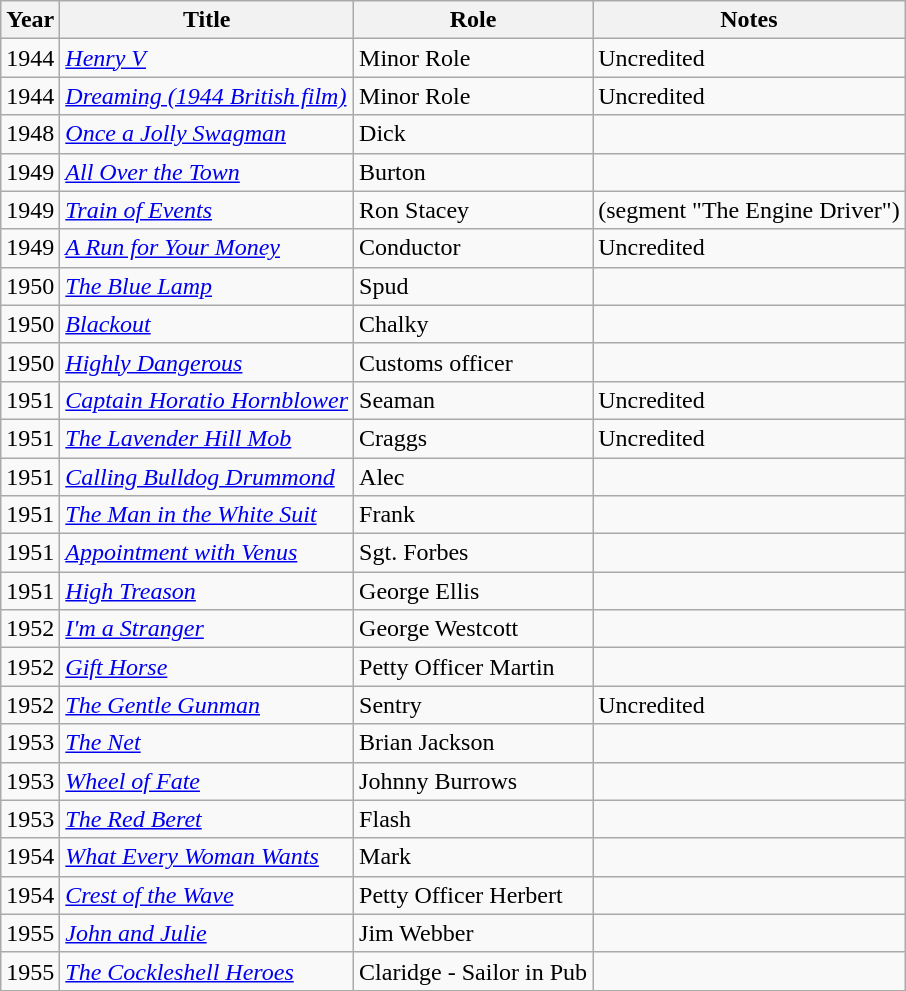<table class="wikitable">
<tr>
<th>Year</th>
<th>Title</th>
<th>Role</th>
<th>Notes</th>
</tr>
<tr>
<td>1944</td>
<td><em><a href='#'>Henry V</a></em></td>
<td>Minor Role</td>
<td>Uncredited</td>
</tr>
<tr>
<td>1944</td>
<td><em><a href='#'>Dreaming (1944 British film)</a></em></td>
<td>Minor Role</td>
<td>Uncredited</td>
</tr>
<tr>
<td>1948</td>
<td><em><a href='#'>Once a Jolly Swagman</a></em></td>
<td>Dick</td>
<td></td>
</tr>
<tr>
<td>1949</td>
<td><em><a href='#'>All Over the Town</a></em></td>
<td>Burton</td>
<td></td>
</tr>
<tr>
<td>1949</td>
<td><em><a href='#'>Train of Events</a></em></td>
<td>Ron Stacey</td>
<td>(segment "The Engine Driver")</td>
</tr>
<tr>
<td>1949</td>
<td><em><a href='#'>A Run for Your Money</a></em></td>
<td>Conductor</td>
<td>Uncredited</td>
</tr>
<tr>
<td>1950</td>
<td><em><a href='#'>The Blue Lamp</a></em></td>
<td>Spud</td>
<td></td>
</tr>
<tr>
<td>1950</td>
<td><em><a href='#'>Blackout</a></em></td>
<td>Chalky</td>
<td></td>
</tr>
<tr>
<td>1950</td>
<td><em><a href='#'>Highly Dangerous</a></em></td>
<td>Customs officer</td>
<td></td>
</tr>
<tr>
<td>1951</td>
<td><em><a href='#'>Captain Horatio Hornblower</a></em></td>
<td>Seaman</td>
<td>Uncredited</td>
</tr>
<tr>
<td>1951</td>
<td><em><a href='#'>The Lavender Hill Mob</a></em></td>
<td>Craggs</td>
<td>Uncredited</td>
</tr>
<tr>
<td>1951</td>
<td><em><a href='#'>Calling Bulldog Drummond</a></em></td>
<td>Alec</td>
<td></td>
</tr>
<tr>
<td>1951</td>
<td><em><a href='#'>The Man in the White Suit</a></em></td>
<td>Frank</td>
<td></td>
</tr>
<tr>
<td>1951</td>
<td><em><a href='#'>Appointment with Venus</a></em></td>
<td>Sgt. Forbes</td>
<td></td>
</tr>
<tr>
<td>1951</td>
<td><em><a href='#'>High Treason</a></em></td>
<td>George Ellis</td>
<td></td>
</tr>
<tr>
<td>1952</td>
<td><em><a href='#'>I'm a Stranger</a></em></td>
<td>George Westcott</td>
<td></td>
</tr>
<tr>
<td>1952</td>
<td><em><a href='#'>Gift Horse</a></em></td>
<td>Petty Officer Martin</td>
<td></td>
</tr>
<tr>
<td>1952</td>
<td><em><a href='#'>The Gentle Gunman</a></em></td>
<td>Sentry</td>
<td>Uncredited</td>
</tr>
<tr>
<td>1953</td>
<td><em><a href='#'>The Net</a></em></td>
<td>Brian Jackson</td>
<td></td>
</tr>
<tr>
<td>1953</td>
<td><em><a href='#'>Wheel of Fate</a></em></td>
<td>Johnny Burrows</td>
<td></td>
</tr>
<tr>
<td>1953</td>
<td><em><a href='#'>The Red Beret</a></em></td>
<td>Flash</td>
<td></td>
</tr>
<tr>
<td>1954</td>
<td><em><a href='#'>What Every Woman Wants</a></em></td>
<td>Mark</td>
<td></td>
</tr>
<tr>
<td>1954</td>
<td><em><a href='#'>Crest of the Wave</a></em></td>
<td>Petty Officer Herbert</td>
<td></td>
</tr>
<tr>
<td>1955</td>
<td><em><a href='#'>John and Julie</a></em></td>
<td>Jim Webber</td>
<td></td>
</tr>
<tr>
<td>1955</td>
<td><em><a href='#'>The Cockleshell Heroes</a></em></td>
<td>Claridge - Sailor in Pub</td>
<td></td>
</tr>
</table>
